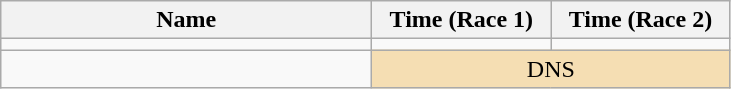<table class="wikitable" style="text-align:center;">
<tr>
<th style="width:15em">Name</th>
<th style="width:7em">Time (Race 1)</th>
<th style="width:7em">Time (Race 2)</th>
</tr>
<tr>
<td align=left></td>
<td></td>
<td></td>
</tr>
<tr>
<td align=left></td>
<td bgcolor=wheat colspan=2>DNS</td>
</tr>
</table>
